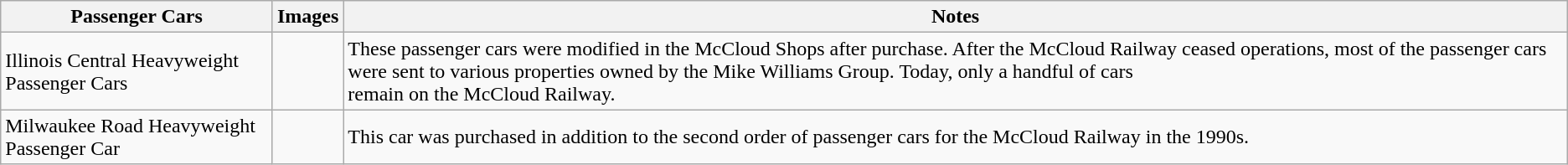<table class="wikitable">
<tr>
<th>Passenger Cars</th>
<th>Images</th>
<th>Notes</th>
</tr>
<tr>
<td>Illinois Central Heavyweight Passenger Cars</td>
<td></td>
<td>These passenger cars were modified in the McCloud Shops after purchase. After the McCloud Railway ceased operations, most of the passenger cars were sent to various properties owned by the Mike Williams Group. Today, only a handful of cars<br>remain on the McCloud Railway.</td>
</tr>
<tr>
<td>Milwaukee Road Heavyweight Passenger Car</td>
<td></td>
<td>This car was purchased in addition to the second order of passenger cars for the McCloud Railway in the 1990s.</td>
</tr>
</table>
